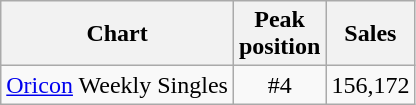<table class="wikitable">
<tr>
<th align="left">Chart</th>
<th align="center">Peak<br>position</th>
<th align="center">Sales</th>
</tr>
<tr>
<td align="left"><a href='#'>Oricon</a> Weekly Singles</td>
<td align="center">#4</td>
<td align="">156,172</td>
</tr>
</table>
